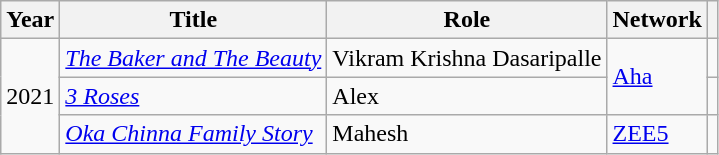<table class="wikitable">
<tr>
<th>Year</th>
<th>Title</th>
<th>Role</th>
<th>Network</th>
<th></th>
</tr>
<tr>
<td rowspan="3">2021</td>
<td><em><a href='#'>The Baker and The Beauty</a></em></td>
<td>Vikram Krishna Dasaripalle</td>
<td rowspan="2"><a href='#'>Aha</a></td>
<td></td>
</tr>
<tr>
<td><em><a href='#'>3 Roses</a></em></td>
<td>Alex</td>
<td></td>
</tr>
<tr>
<td><em><a href='#'>Oka Chinna Family Story</a></em></td>
<td>Mahesh</td>
<td><a href='#'>ZEE5</a></td>
<td></td>
</tr>
</table>
